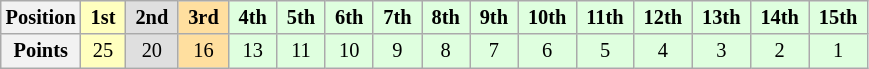<table class="wikitable" style="font-size:85%; text-align:center">
<tr>
<th>Position</th>
<td style="background:#ffffbf;"> <strong>1st</strong> </td>
<td style="background:#dfdfdf;"> <strong>2nd</strong> </td>
<td style="background:#ffdf9f;"> <strong>3rd</strong> </td>
<td style="background:#dfffdf;"> <strong>4th</strong> </td>
<td style="background:#dfffdf;"> <strong>5th</strong> </td>
<td style="background:#dfffdf;"> <strong>6th</strong> </td>
<td style="background:#dfffdf;"> <strong>7th</strong> </td>
<td style="background:#dfffdf;"> <strong>8th</strong> </td>
<td style="background:#dfffdf;"> <strong>9th</strong> </td>
<td style="background:#dfffdf;"> <strong>10th</strong> </td>
<td style="background:#dfffdf;"> <strong>11th</strong> </td>
<td style="background:#dfffdf;"> <strong>12th</strong> </td>
<td style="background:#dfffdf;"> <strong>13th</strong> </td>
<td style="background:#dfffdf;"> <strong>14th</strong> </td>
<td style="background:#dfffdf;"> <strong>15th</strong> </td>
</tr>
<tr>
<th>Points</th>
<td style="background:#ffffbf;">25</td>
<td style="background:#dfdfdf;">20</td>
<td style="background:#ffdf9f;">16</td>
<td style="background:#dfffdf;">13</td>
<td style="background:#dfffdf;">11</td>
<td style="background:#dfffdf;">10</td>
<td style="background:#dfffdf;">9</td>
<td style="background:#dfffdf;">8</td>
<td style="background:#dfffdf;">7</td>
<td style="background:#dfffdf;">6</td>
<td style="background:#dfffdf;">5</td>
<td style="background:#dfffdf;">4</td>
<td style="background:#dfffdf;">3</td>
<td style="background:#dfffdf;">2</td>
<td style="background:#dfffdf;">1</td>
</tr>
</table>
